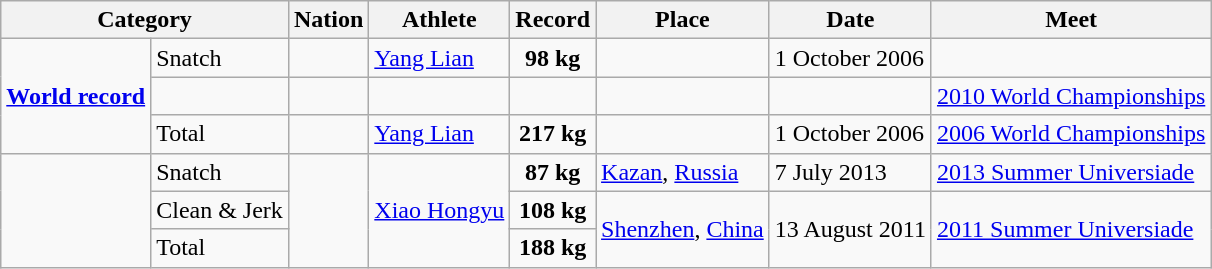<table class="wikitable" style="text-align:center;">
<tr>
<th colspan="2">Category</th>
<th>Nation</th>
<th>Athlete</th>
<th>Record</th>
<th>Place</th>
<th>Date</th>
<th>Meet</th>
</tr>
<tr>
<td rowspan="3"><strong><a href='#'>World record</a></strong></td>
<td align="left">Snatch</td>
<td align="left"></td>
<td align="left"><a href='#'>Yang Lian</a></td>
<td><strong>98 kg</strong></td>
<td align="left"></td>
<td align="left">1 October 2006</td>
<td align="left"></td>
</tr>
<tr>
<td align="left"></td>
<td align="left"></td>
<td align="left"></td>
<td><strong></strong></td>
<td align="left"></td>
<td align="left"></td>
<td align="left"><a href='#'>2010 World Championships</a></td>
</tr>
<tr>
<td align="left">Total</td>
<td align="left"></td>
<td align="left"><a href='#'>Yang Lian</a></td>
<td><strong>217 kg</strong></td>
<td align="left"></td>
<td align="left">1 October 2006</td>
<td align="left"><a href='#'>2006 World Championships</a></td>
</tr>
<tr>
<td rowspan="3"><strong></strong></td>
<td align="left">Snatch</td>
<td align="left" rowspan="3"></td>
<td align="left" rowspan="3"><a href='#'>Xiao Hongyu</a></td>
<td><strong>87 kg</strong></td>
<td align="left"><a href='#'>Kazan</a>, <a href='#'>Russia</a></td>
<td align="left">7 July 2013</td>
<td align="left"><a href='#'>2013 Summer Universiade</a></td>
</tr>
<tr>
<td align="left">Clean & Jerk</td>
<td><strong>108 kg</strong></td>
<td align="left" rowspan="2"><a href='#'>Shenzhen</a>, <a href='#'>China</a></td>
<td align="left" rowspan="2">13 August 2011</td>
<td align="left" rowspan="2"><a href='#'>2011 Summer Universiade</a></td>
</tr>
<tr>
<td align="left">Total</td>
<td><strong>188 kg</strong></td>
</tr>
</table>
